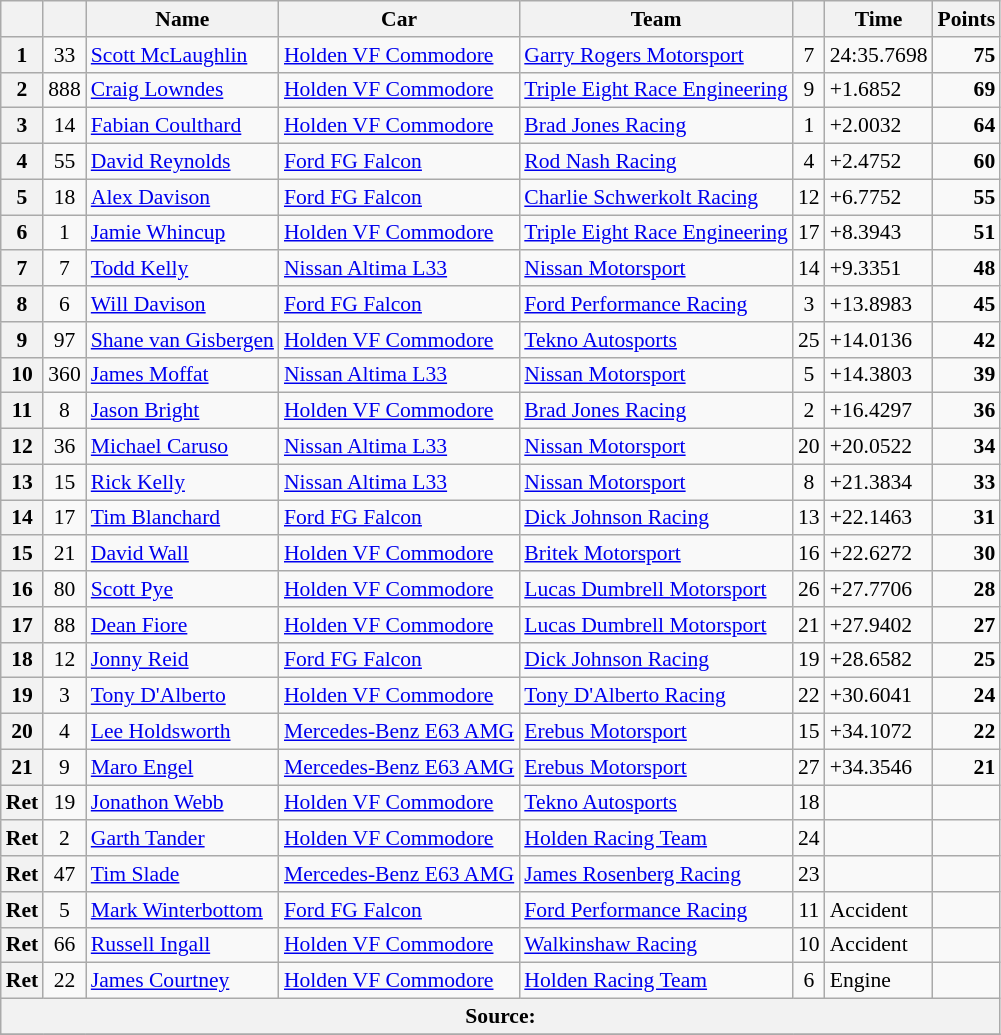<table class="wikitable" style="font-size: 90%;">
<tr>
<th></th>
<th></th>
<th>Name</th>
<th>Car</th>
<th>Team</th>
<th></th>
<th>Time</th>
<th>Points</th>
</tr>
<tr>
<th>1</th>
<td align="center">33</td>
<td> <a href='#'>Scott McLaughlin</a></td>
<td><a href='#'>Holden VF Commodore</a></td>
<td><a href='#'>Garry Rogers Motorsport</a></td>
<td align="center">7</td>
<td>24:35.7698</td>
<td align="right"><strong>75</strong></td>
</tr>
<tr>
<th>2</th>
<td align="center">888</td>
<td> <a href='#'>Craig Lowndes</a></td>
<td><a href='#'>Holden VF Commodore</a></td>
<td><a href='#'>Triple Eight Race Engineering</a></td>
<td align="center">9</td>
<td>+1.6852</td>
<td align="right"><strong>69</strong></td>
</tr>
<tr>
<th>3</th>
<td align="center">14</td>
<td> <a href='#'>Fabian Coulthard</a></td>
<td><a href='#'>Holden VF Commodore</a></td>
<td><a href='#'>Brad Jones Racing</a></td>
<td align="center">1</td>
<td>+2.0032</td>
<td align="right"><strong>64</strong></td>
</tr>
<tr>
<th>4</th>
<td align="center">55</td>
<td> <a href='#'>David Reynolds</a></td>
<td><a href='#'>Ford FG Falcon</a></td>
<td><a href='#'>Rod Nash Racing</a></td>
<td align="center">4</td>
<td>+2.4752</td>
<td align="right"><strong>60</strong></td>
</tr>
<tr>
<th>5</th>
<td align="center">18</td>
<td> <a href='#'>Alex Davison</a></td>
<td><a href='#'>Ford FG Falcon</a></td>
<td><a href='#'>Charlie Schwerkolt Racing</a></td>
<td align="center">12</td>
<td>+6.7752</td>
<td align="right"><strong>55</strong></td>
</tr>
<tr>
<th>6</th>
<td align="center">1</td>
<td> <a href='#'>Jamie Whincup</a></td>
<td><a href='#'>Holden VF Commodore</a></td>
<td><a href='#'>Triple Eight Race Engineering</a></td>
<td align="center">17</td>
<td>+8.3943</td>
<td align="right"><strong>51</strong></td>
</tr>
<tr>
<th>7</th>
<td align="center">7</td>
<td> <a href='#'>Todd Kelly</a></td>
<td><a href='#'>Nissan Altima L33</a></td>
<td><a href='#'>Nissan Motorsport</a></td>
<td align="center">14</td>
<td>+9.3351</td>
<td align="right"><strong>48</strong></td>
</tr>
<tr>
<th>8</th>
<td align="center">6</td>
<td> <a href='#'>Will Davison</a></td>
<td><a href='#'>Ford FG Falcon</a></td>
<td><a href='#'>Ford Performance Racing</a></td>
<td align="center">3</td>
<td>+13.8983</td>
<td align="right"><strong>45</strong></td>
</tr>
<tr>
<th>9</th>
<td align="center">97</td>
<td> <a href='#'>Shane van Gisbergen</a></td>
<td><a href='#'>Holden VF Commodore</a></td>
<td><a href='#'>Tekno Autosports</a></td>
<td align="center">25</td>
<td>+14.0136</td>
<td align="right"><strong>42</strong></td>
</tr>
<tr>
<th>10</th>
<td align="center">360</td>
<td> <a href='#'>James Moffat</a></td>
<td><a href='#'>Nissan Altima L33</a></td>
<td><a href='#'>Nissan Motorsport</a></td>
<td align="center">5</td>
<td>+14.3803</td>
<td align="right"><strong>39</strong></td>
</tr>
<tr>
<th>11</th>
<td align="center">8</td>
<td> <a href='#'>Jason Bright</a></td>
<td><a href='#'>Holden VF Commodore</a></td>
<td><a href='#'>Brad Jones Racing</a></td>
<td align="center">2</td>
<td>+16.4297</td>
<td align="right"><strong>36</strong></td>
</tr>
<tr>
<th>12</th>
<td align="center">36</td>
<td> <a href='#'>Michael Caruso</a></td>
<td><a href='#'>Nissan Altima L33</a></td>
<td><a href='#'>Nissan Motorsport</a></td>
<td align="center">20</td>
<td>+20.0522</td>
<td align="right"><strong>34</strong></td>
</tr>
<tr>
<th>13</th>
<td align="center">15</td>
<td> <a href='#'>Rick Kelly</a></td>
<td><a href='#'>Nissan Altima L33</a></td>
<td><a href='#'>Nissan Motorsport</a></td>
<td align="center">8</td>
<td>+21.3834</td>
<td align="right"><strong>33</strong></td>
</tr>
<tr>
<th>14</th>
<td align="center">17</td>
<td> <a href='#'>Tim Blanchard</a></td>
<td><a href='#'>Ford FG Falcon</a></td>
<td><a href='#'>Dick Johnson Racing</a></td>
<td align="center">13</td>
<td>+22.1463</td>
<td align="right"><strong>31</strong></td>
</tr>
<tr>
<th>15</th>
<td align="center">21</td>
<td> <a href='#'>David Wall</a></td>
<td><a href='#'>Holden VF Commodore</a></td>
<td><a href='#'>Britek Motorsport</a></td>
<td align="center">16</td>
<td>+22.6272</td>
<td align="right"><strong>30</strong></td>
</tr>
<tr>
<th>16</th>
<td align="center">80</td>
<td> <a href='#'>Scott Pye</a></td>
<td><a href='#'>Holden VF Commodore</a></td>
<td><a href='#'>Lucas Dumbrell Motorsport</a></td>
<td align="center">26</td>
<td>+27.7706</td>
<td align="right"><strong>28</strong></td>
</tr>
<tr>
<th>17</th>
<td align="center">88</td>
<td> <a href='#'>Dean Fiore</a></td>
<td><a href='#'>Holden VF Commodore</a></td>
<td><a href='#'>Lucas Dumbrell Motorsport</a></td>
<td align="center">21</td>
<td>+27.9402</td>
<td align="right"><strong>27</strong></td>
</tr>
<tr>
<th>18</th>
<td align="center">12</td>
<td> <a href='#'>Jonny Reid</a></td>
<td><a href='#'>Ford FG Falcon</a></td>
<td><a href='#'>Dick Johnson Racing</a></td>
<td align="center">19</td>
<td>+28.6582</td>
<td align="right"><strong>25</strong></td>
</tr>
<tr>
<th>19</th>
<td align="center">3</td>
<td> <a href='#'>Tony D'Alberto</a></td>
<td><a href='#'>Holden VF Commodore</a></td>
<td><a href='#'>Tony D'Alberto Racing</a></td>
<td align="center">22</td>
<td>+30.6041</td>
<td align="right"><strong>24</strong></td>
</tr>
<tr>
<th>20</th>
<td align="center">4</td>
<td> <a href='#'>Lee Holdsworth</a></td>
<td><a href='#'>Mercedes-Benz E63 AMG</a></td>
<td><a href='#'>Erebus Motorsport</a></td>
<td align="center">15</td>
<td>+34.1072</td>
<td align="right"><strong>22</strong></td>
</tr>
<tr>
<th>21</th>
<td align="center">9</td>
<td> <a href='#'>Maro Engel</a></td>
<td><a href='#'>Mercedes-Benz E63 AMG</a></td>
<td><a href='#'>Erebus Motorsport</a></td>
<td align="center">27</td>
<td>+34.3546</td>
<td align="right"><strong>21</strong></td>
</tr>
<tr>
<th>Ret</th>
<td align="center">19</td>
<td> <a href='#'>Jonathon Webb</a></td>
<td><a href='#'>Holden VF Commodore</a></td>
<td><a href='#'>Tekno Autosports</a></td>
<td align="center">18</td>
<td></td>
<td></td>
</tr>
<tr>
<th>Ret</th>
<td align="center">2</td>
<td> <a href='#'>Garth Tander</a></td>
<td><a href='#'>Holden VF Commodore</a></td>
<td><a href='#'>Holden Racing Team</a></td>
<td align="center">24</td>
<td></td>
<td></td>
</tr>
<tr>
<th>Ret</th>
<td align="center">47</td>
<td> <a href='#'>Tim Slade</a></td>
<td><a href='#'>Mercedes-Benz E63 AMG</a></td>
<td><a href='#'>James Rosenberg Racing</a></td>
<td align="center">23</td>
<td></td>
<td></td>
</tr>
<tr>
<th>Ret</th>
<td align="center">5</td>
<td> <a href='#'>Mark Winterbottom</a></td>
<td><a href='#'>Ford FG Falcon</a></td>
<td><a href='#'>Ford Performance Racing</a></td>
<td align="center">11</td>
<td>Accident</td>
<td></td>
</tr>
<tr>
<th>Ret</th>
<td align="center">66</td>
<td> <a href='#'>Russell Ingall</a></td>
<td><a href='#'>Holden VF Commodore</a></td>
<td><a href='#'>Walkinshaw Racing</a></td>
<td align="center">10</td>
<td>Accident</td>
<td></td>
</tr>
<tr>
<th>Ret</th>
<td align="center">22</td>
<td> <a href='#'>James Courtney</a></td>
<td><a href='#'>Holden VF Commodore</a></td>
<td><a href='#'>Holden Racing Team</a></td>
<td align="center">6</td>
<td>Engine</td>
<td></td>
</tr>
<tr>
<th colspan="8">Source:</th>
</tr>
<tr>
</tr>
</table>
